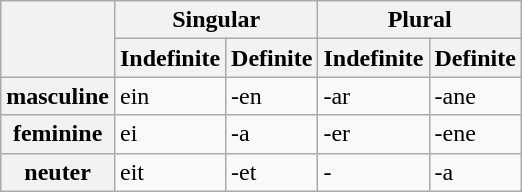<table class="wikitable">
<tr>
<th rowspan="2"></th>
<th colspan="2">Singular</th>
<th colspan="2">Plural</th>
</tr>
<tr>
<th>Indefinite</th>
<th>Definite</th>
<th>Indefinite</th>
<th>Definite</th>
</tr>
<tr>
<th><strong>masculine</strong></th>
<td>ein</td>
<td>-en</td>
<td>-ar</td>
<td>-ane</td>
</tr>
<tr>
<th><strong>feminine</strong></th>
<td>ei</td>
<td>-a</td>
<td>-er</td>
<td>-ene</td>
</tr>
<tr>
<th><strong>neuter</strong></th>
<td>eit</td>
<td>-et</td>
<td>-</td>
<td>-a</td>
</tr>
</table>
